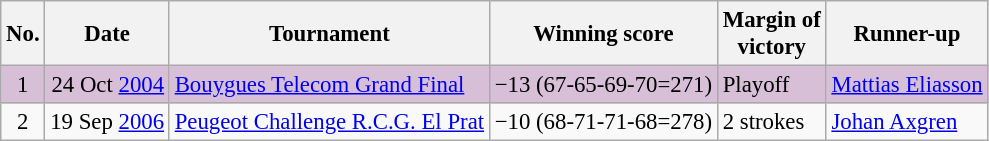<table class="wikitable" style="font-size:95%;">
<tr>
<th>No.</th>
<th>Date</th>
<th>Tournament</th>
<th>Winning score</th>
<th>Margin of<br>victory</th>
<th>Runner-up</th>
</tr>
<tr style="background:thistle;">
<td align=center>1</td>
<td align=right>24 Oct <a href='#'>2004</a></td>
<td><a href='#'>Bouygues Telecom Grand Final</a></td>
<td>−13 (67-65-69-70=271)</td>
<td>Playoff</td>
<td> <a href='#'>Mattias Eliasson</a></td>
</tr>
<tr>
<td align=center>2</td>
<td align=right>19 Sep <a href='#'>2006</a></td>
<td><a href='#'>Peugeot Challenge R.C.G. El Prat</a></td>
<td>−10 (68-71-71-68=278)</td>
<td>2 strokes</td>
<td> <a href='#'>Johan Axgren</a></td>
</tr>
</table>
